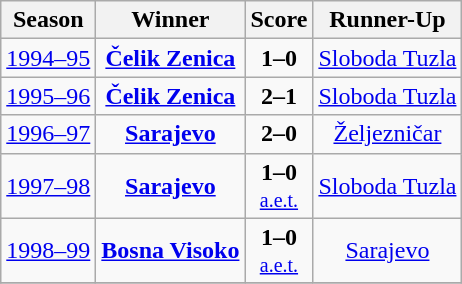<table class="wikitable" style="text-align: center;">
<tr>
<th>Season</th>
<th>Winner</th>
<th>Score</th>
<th>Runner-Up</th>
</tr>
<tr>
<td><a href='#'>1994–95</a></td>
<td><strong><a href='#'>Čelik Zenica</a></strong></td>
<td><strong>1–0</strong></td>
<td><a href='#'>Sloboda Tuzla</a></td>
</tr>
<tr>
<td><a href='#'>1995–96</a></td>
<td><strong><a href='#'>Čelik Zenica</a></strong></td>
<td><strong>2–1</strong></td>
<td><a href='#'>Sloboda Tuzla</a></td>
</tr>
<tr>
<td><a href='#'>1996–97</a></td>
<td><strong><a href='#'>Sarajevo</a></strong></td>
<td><strong>2–0</strong></td>
<td><a href='#'>Željezničar</a></td>
</tr>
<tr>
<td><a href='#'>1997–98</a></td>
<td><strong><a href='#'>Sarajevo</a></strong></td>
<td><strong>1–0</strong> <br> <small><a href='#'>a.e.t.</a></small></td>
<td><a href='#'>Sloboda Tuzla</a></td>
</tr>
<tr>
<td><a href='#'>1998–99</a></td>
<td><strong><a href='#'>Bosna Visoko</a></strong></td>
<td><strong>1–0</strong> <br> <small><a href='#'>a.e.t.</a></small></td>
<td><a href='#'>Sarajevo</a></td>
</tr>
<tr>
</tr>
</table>
